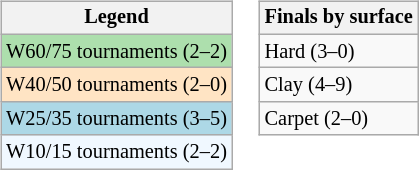<table>
<tr valign=top>
<td><br><table class=wikitable style="font-size:85%">
<tr>
<th>Legend</th>
</tr>
<tr style="background:#addfad;">
<td>W60/75 tournaments (2–2)</td>
</tr>
<tr style="background:#ffe4c4;">
<td>W40/50 tournaments (2–0)</td>
</tr>
<tr style="background:lightblue;">
<td>W25/35 tournaments (3–5)</td>
</tr>
<tr style="background:#f0f8ff;">
<td>W10/15 tournaments (2–2)</td>
</tr>
</table>
</td>
<td><br><table class=wikitable style="font-size:85%">
<tr>
<th>Finals by surface</th>
</tr>
<tr>
<td>Hard (3–0)</td>
</tr>
<tr>
<td>Clay (4–9)</td>
</tr>
<tr>
<td>Carpet (2–0)</td>
</tr>
</table>
</td>
</tr>
</table>
